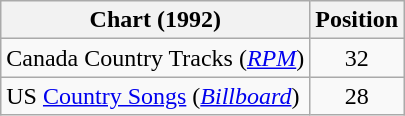<table class="wikitable sortable">
<tr>
<th scope="col">Chart (1992)</th>
<th scope="col">Position</th>
</tr>
<tr>
<td>Canada Country Tracks (<em><a href='#'>RPM</a></em>)</td>
<td align="center">32</td>
</tr>
<tr>
<td>US <a href='#'>Country Songs</a> (<em><a href='#'>Billboard</a></em>)</td>
<td align="center">28</td>
</tr>
</table>
